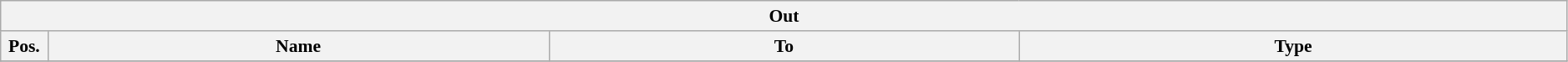<table class="wikitable" style="font-size:90%;width:99%;">
<tr>
<th colspan="4">Out</th>
</tr>
<tr>
<th width=3%>Pos.</th>
<th width=32%>Name</th>
<th width=30%>To</th>
<th width=35%>Type</th>
</tr>
<tr>
</tr>
</table>
